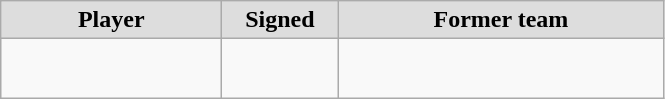<table class="wikitable" style="text-align: center">
<tr align="center" bgcolor="#dddddd">
<td style="width:140px"><strong>Player</strong></td>
<td style="width:70px"><strong>Signed</strong></td>
<td style="width:210px"><strong>Former team</strong></td>
</tr>
<tr style="height:40px">
<td></td>
<td style="font-size: 80%"></td>
<td></td>
</tr>
</table>
